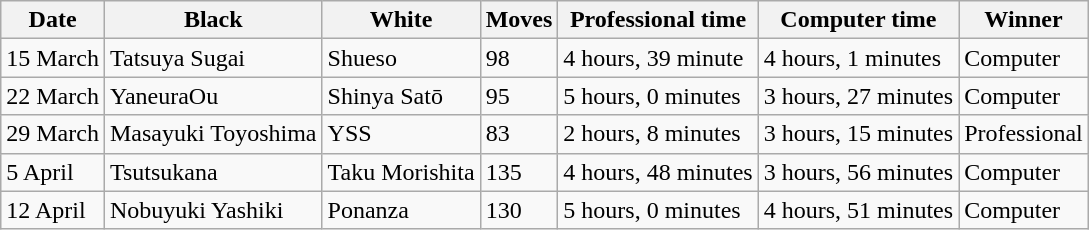<table class="wikitable">
<tr>
<th>Date</th>
<th>Black</th>
<th>White</th>
<th>Moves</th>
<th>Professional time</th>
<th>Computer time</th>
<th>Winner</th>
</tr>
<tr>
<td>15 March</td>
<td>Tatsuya Sugai</td>
<td>Shueso</td>
<td>98</td>
<td>4 hours, 39 minute</td>
<td>4 hours, 1 minutes</td>
<td>Computer</td>
</tr>
<tr>
<td>22 March</td>
<td>YaneuraOu</td>
<td>Shinya Satō</td>
<td>95</td>
<td>5 hours, 0 minutes</td>
<td>3 hours, 27 minutes</td>
<td>Computer</td>
</tr>
<tr>
<td>29 March</td>
<td>Masayuki Toyoshima</td>
<td>YSS</td>
<td>83</td>
<td>2 hours, 8 minutes</td>
<td>3 hours, 15 minutes</td>
<td>Professional</td>
</tr>
<tr>
<td>5 April</td>
<td>Tsutsukana</td>
<td>Taku Morishita</td>
<td>135</td>
<td>4 hours, 48 minutes</td>
<td>3 hours, 56 minutes</td>
<td>Computer</td>
</tr>
<tr>
<td>12 April</td>
<td>Nobuyuki Yashiki</td>
<td>Ponanza</td>
<td>130</td>
<td>5 hours, 0 minutes</td>
<td>4 hours, 51 minutes</td>
<td>Computer</td>
</tr>
</table>
